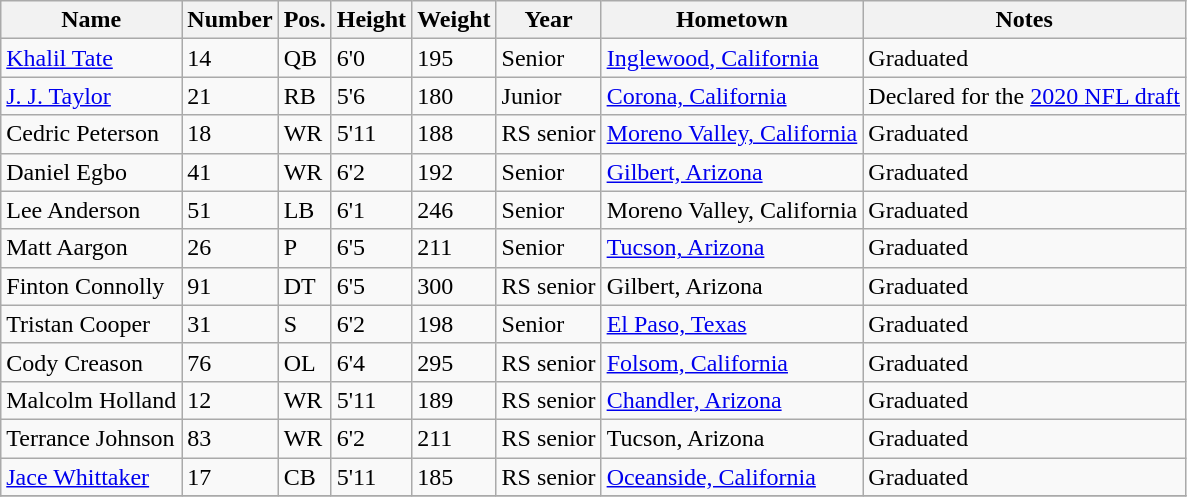<table class="wikitable sortable">
<tr>
<th>Name</th>
<th>Number</th>
<th>Pos.</th>
<th>Height</th>
<th>Weight</th>
<th>Year</th>
<th>Hometown</th>
<th class="unsortable">Notes</th>
</tr>
<tr>
<td><a href='#'>Khalil Tate</a></td>
<td>14</td>
<td>QB</td>
<td>6'0</td>
<td>195</td>
<td>Senior</td>
<td><a href='#'>Inglewood, California</a></td>
<td>Graduated</td>
</tr>
<tr>
<td><a href='#'>J. J. Taylor</a></td>
<td>21</td>
<td>RB</td>
<td>5'6</td>
<td>180</td>
<td>Junior</td>
<td><a href='#'>Corona, California</a></td>
<td>Declared for the <a href='#'>2020 NFL draft</a></td>
</tr>
<tr>
<td>Cedric Peterson</td>
<td>18</td>
<td>WR</td>
<td>5'11</td>
<td>188</td>
<td>RS senior</td>
<td><a href='#'>Moreno Valley, California</a></td>
<td>Graduated</td>
</tr>
<tr>
<td>Daniel Egbo</td>
<td>41</td>
<td>WR</td>
<td>6'2</td>
<td>192</td>
<td>Senior</td>
<td><a href='#'>Gilbert, Arizona</a></td>
<td>Graduated</td>
</tr>
<tr>
<td>Lee Anderson</td>
<td>51</td>
<td>LB</td>
<td>6'1</td>
<td>246</td>
<td>Senior</td>
<td>Moreno Valley, California</td>
<td>Graduated</td>
</tr>
<tr>
<td>Matt Aargon</td>
<td>26</td>
<td>P</td>
<td>6'5</td>
<td>211</td>
<td>Senior</td>
<td><a href='#'>Tucson, Arizona</a></td>
<td>Graduated</td>
</tr>
<tr>
<td>Finton Connolly</td>
<td>91</td>
<td>DT</td>
<td>6'5</td>
<td>300</td>
<td>RS senior</td>
<td>Gilbert, Arizona</td>
<td>Graduated</td>
</tr>
<tr>
<td>Tristan Cooper</td>
<td>31</td>
<td>S</td>
<td>6'2</td>
<td>198</td>
<td>Senior</td>
<td><a href='#'>El Paso, Texas</a></td>
<td>Graduated</td>
</tr>
<tr>
<td>Cody Creason</td>
<td>76</td>
<td>OL</td>
<td>6'4</td>
<td>295</td>
<td>RS senior</td>
<td><a href='#'>Folsom, California</a></td>
<td>Graduated</td>
</tr>
<tr>
<td>Malcolm Holland</td>
<td>12</td>
<td>WR</td>
<td>5'11</td>
<td>189</td>
<td>RS senior</td>
<td><a href='#'>Chandler, Arizona</a></td>
<td>Graduated</td>
</tr>
<tr>
<td>Terrance Johnson</td>
<td>83</td>
<td>WR</td>
<td>6'2</td>
<td>211</td>
<td>RS senior</td>
<td>Tucson, Arizona</td>
<td>Graduated</td>
</tr>
<tr>
<td><a href='#'>Jace Whittaker</a></td>
<td>17</td>
<td>CB</td>
<td>5'11</td>
<td>185</td>
<td>RS senior</td>
<td><a href='#'>Oceanside, California</a></td>
<td>Graduated</td>
</tr>
<tr>
</tr>
</table>
